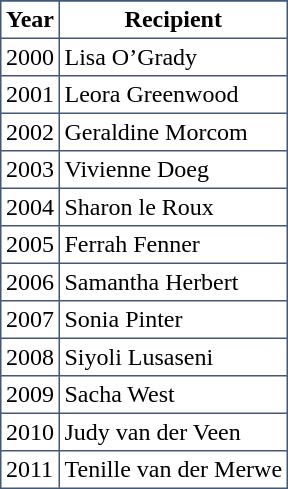<table cellpadding="3" cellspacing="4" border="1" style="border:#435877 solid 1px; border-collapse: collapse;">
<tr bgcolor="#d1e4fd">
</tr>
<tr>
<th><strong>Year</strong></th>
<th><strong>Recipient</strong></th>
</tr>
<tr>
<td>2000</td>
<td>Lisa O’Grady</td>
</tr>
<tr>
<td>2001</td>
<td>Leora Greenwood</td>
</tr>
<tr>
<td>2002</td>
<td>Geraldine Morcom</td>
</tr>
<tr>
<td>2003</td>
<td>Vivienne Doeg</td>
</tr>
<tr>
<td>2004</td>
<td>Sharon le Roux</td>
</tr>
<tr>
<td>2005</td>
<td>Ferrah Fenner</td>
</tr>
<tr>
<td>2006</td>
<td>Samantha Herbert</td>
</tr>
<tr>
<td>2007</td>
<td>Sonia Pinter</td>
</tr>
<tr>
<td>2008</td>
<td>Siyoli Lusaseni</td>
</tr>
<tr>
<td>2009</td>
<td>Sacha West</td>
</tr>
<tr>
<td>2010</td>
<td>Judy van der Veen</td>
</tr>
<tr>
<td>2011</td>
<td>Tenille van der Merwe</td>
</tr>
</table>
